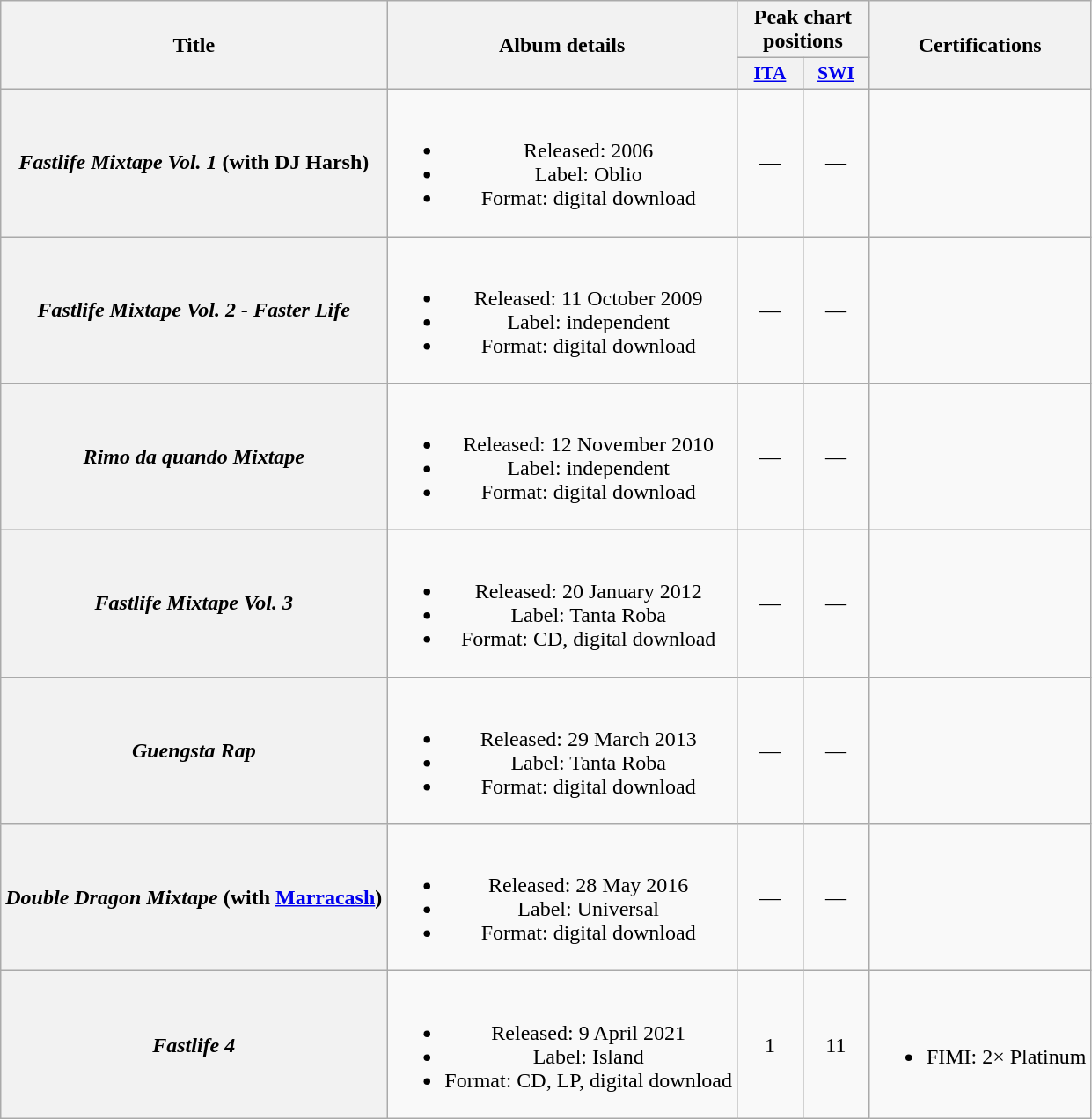<table class="wikitable plainrowheaders" style="text-align:center;">
<tr>
<th scope="col" rowspan="2">Title</th>
<th scope="col" rowspan="2">Album details</th>
<th scope="col" colspan="2">Peak chart positions</th>
<th scope="col" rowspan="2">Certifications</th>
</tr>
<tr>
<th scope="col" style="width:3em;font-size:90%;"><a href='#'>ITA</a><br></th>
<th scope="col" style="width:3em;font-size:90%;"><a href='#'>SWI</a><br></th>
</tr>
<tr>
<th scope="row"><em>Fastlife Mixtape Vol. 1</em> (with DJ Harsh)</th>
<td><br><ul><li>Released: 2006</li><li>Label: Oblio</li><li>Format: digital download</li></ul></td>
<td>—</td>
<td>—</td>
<td></td>
</tr>
<tr>
<th scope="row"><em>Fastlife Mixtape Vol. 2 - Faster Life</em></th>
<td><br><ul><li>Released: 11 October 2009</li><li>Label: independent</li><li>Format: digital download</li></ul></td>
<td>—</td>
<td>—</td>
<td></td>
</tr>
<tr>
<th scope="row"><em>Rimo da quando Mixtape</em></th>
<td><br><ul><li>Released: 12 November 2010</li><li>Label: independent</li><li>Format: digital download</li></ul></td>
<td>—</td>
<td>—</td>
<td></td>
</tr>
<tr>
<th scope="row"><em>Fastlife Mixtape Vol. 3</em></th>
<td><br><ul><li>Released: 20 January 2012</li><li>Label: Tanta Roba</li><li>Format: CD, digital download</li></ul></td>
<td>—</td>
<td>—</td>
<td></td>
</tr>
<tr>
<th scope="row"><em>Guengsta Rap</em></th>
<td><br><ul><li>Released: 29 March 2013</li><li>Label: Tanta Roba</li><li>Format: digital download</li></ul></td>
<td>—</td>
<td>—</td>
<td></td>
</tr>
<tr>
<th scope="row"><em>Double Dragon Mixtape</em> (with <a href='#'>Marracash</a>)</th>
<td><br><ul><li>Released: 28 May 2016</li><li>Label: Universal</li><li>Format: digital download</li></ul></td>
<td>—</td>
<td>—</td>
<td></td>
</tr>
<tr>
<th scope="row"><em>Fastlife 4</em></th>
<td><br><ul><li>Released: 9 April 2021</li><li>Label: Island</li><li>Format: CD, LP, digital download</li></ul></td>
<td>1</td>
<td>11</td>
<td><br><ul><li>FIMI: 2× Platinum</li></ul></td>
</tr>
</table>
